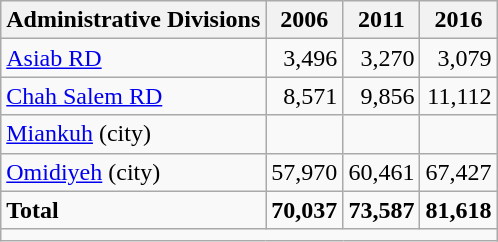<table class="wikitable">
<tr>
<th>Administrative Divisions</th>
<th>2006</th>
<th>2011</th>
<th>2016</th>
</tr>
<tr>
<td><a href='#'>Asiab RD</a></td>
<td style="text-align: right;">3,496</td>
<td style="text-align: right;">3,270</td>
<td style="text-align: right;">3,079</td>
</tr>
<tr>
<td><a href='#'>Chah Salem RD</a></td>
<td style="text-align: right;">8,571</td>
<td style="text-align: right;">9,856</td>
<td style="text-align: right;">11,112</td>
</tr>
<tr>
<td><a href='#'>Miankuh</a> (city)</td>
<td style="text-align: right;"></td>
<td style="text-align: right;"></td>
<td style="text-align: right;"></td>
</tr>
<tr>
<td><a href='#'>Omidiyeh</a> (city)</td>
<td style="text-align: right;">57,970</td>
<td style="text-align: right;">60,461</td>
<td style="text-align: right;">67,427</td>
</tr>
<tr>
<td><strong>Total</strong></td>
<td style="text-align: right;"><strong>70,037</strong></td>
<td style="text-align: right;"><strong>73,587</strong></td>
<td style="text-align: right;"><strong>81,618</strong></td>
</tr>
<tr>
<td colspan=4></td>
</tr>
</table>
